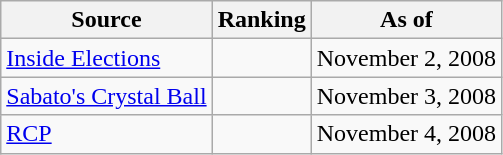<table class="wikitable" style="text-align:center">
<tr>
<th>Source</th>
<th>Ranking</th>
<th>As of</th>
</tr>
<tr>
<td align=left><a href='#'>Inside Elections</a></td>
<td></td>
<td>November 2, 2008</td>
</tr>
<tr>
<td align=left><a href='#'>Sabato's Crystal Ball</a></td>
<td></td>
<td>November 3, 2008</td>
</tr>
<tr>
<td style="text-align:left;"><a href='#'>RCP</a></td>
<td></td>
<td>November 4, 2008</td>
</tr>
</table>
